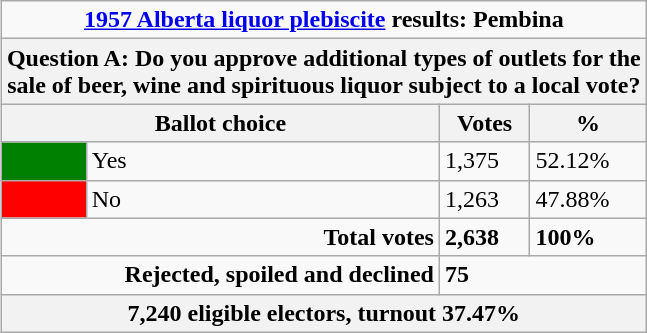<table class="wikitable" align=right>
<tr>
<td colspan=4 align=center><strong><a href='#'>1957 Alberta liquor plebiscite</a> results: Pembina</strong></td>
</tr>
<tr>
<th colspan=4>Question A: Do you approve additional types of outlets for the<br> sale of beer, wine and spirituous liquor subject to a local vote?</th>
</tr>
<tr>
<th colspan=2>Ballot choice</th>
<th>Votes</th>
<th>%</th>
</tr>
<tr>
<td bgcolor=green></td>
<td>Yes</td>
<td>1,375</td>
<td>52.12%</td>
</tr>
<tr>
<td bgcolor=red></td>
<td>No</td>
<td>1,263</td>
<td>47.88%</td>
</tr>
<tr>
<td align=right colspan=2><strong>Total votes</strong></td>
<td><strong>2,638</strong></td>
<td><strong>100%</strong></td>
</tr>
<tr>
<td align=right colspan=2><strong>Rejected, spoiled and declined</strong></td>
<td colspan=2><strong>75</strong></td>
</tr>
<tr>
<th colspan=4>7,240 eligible electors, turnout 37.47%</th>
</tr>
</table>
